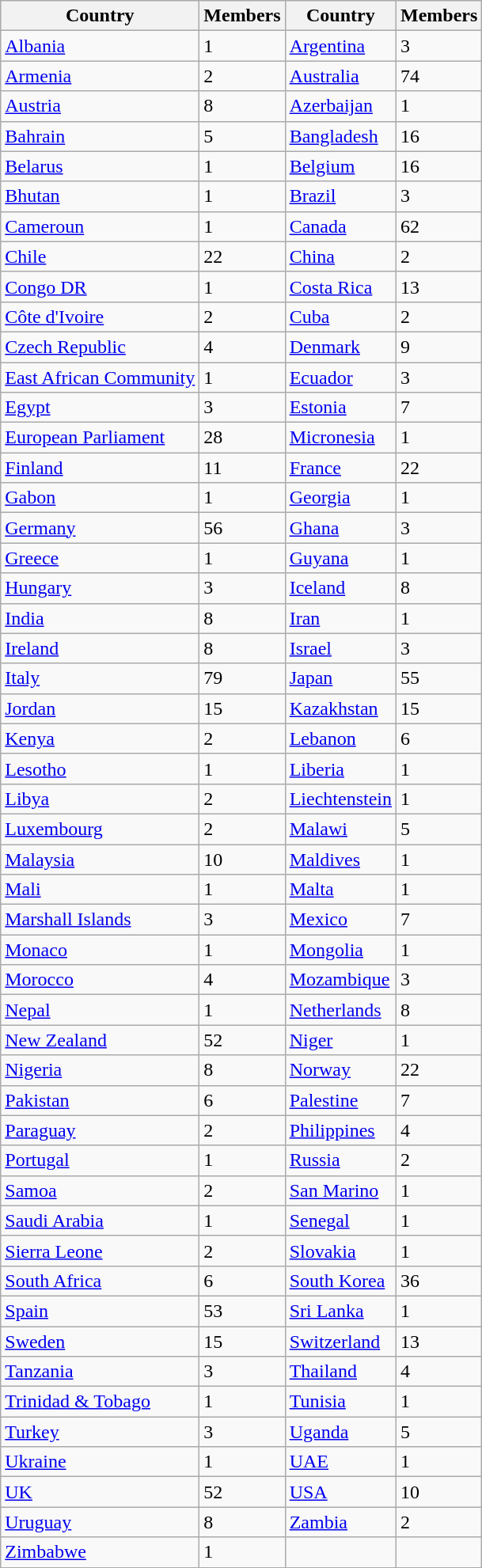<table class="wikitable sortable">
<tr>
<th>Country</th>
<th>Members</th>
<th>Country</th>
<th>Members</th>
</tr>
<tr>
<td><a href='#'>Albania</a></td>
<td>1</td>
<td><a href='#'>Argentina</a></td>
<td>3</td>
</tr>
<tr>
<td><a href='#'>Armenia</a></td>
<td>2</td>
<td><a href='#'>Australia</a></td>
<td>74</td>
</tr>
<tr>
<td><a href='#'>Austria</a></td>
<td>8</td>
<td><a href='#'>Azerbaijan</a></td>
<td>1</td>
</tr>
<tr>
<td><a href='#'>Bahrain</a></td>
<td>5</td>
<td><a href='#'>Bangladesh</a></td>
<td>16</td>
</tr>
<tr>
<td><a href='#'>Belarus</a></td>
<td>1</td>
<td><a href='#'>Belgium</a></td>
<td>16</td>
</tr>
<tr>
<td><a href='#'>Bhutan</a></td>
<td>1</td>
<td><a href='#'>Brazil</a></td>
<td>3</td>
</tr>
<tr>
<td><a href='#'>Cameroun</a></td>
<td>1</td>
<td><a href='#'>Canada</a></td>
<td>62</td>
</tr>
<tr>
<td><a href='#'>Chile</a></td>
<td>22</td>
<td><a href='#'>China</a></td>
<td>2</td>
</tr>
<tr>
<td><a href='#'>Congo DR</a></td>
<td>1</td>
<td><a href='#'>Costa Rica</a></td>
<td>13</td>
</tr>
<tr>
<td><a href='#'>Côte d'Ivoire</a></td>
<td>2</td>
<td><a href='#'>Cuba</a></td>
<td>2</td>
</tr>
<tr>
<td><a href='#'>Czech Republic</a></td>
<td>4</td>
<td><a href='#'>Denmark</a></td>
<td>9</td>
</tr>
<tr>
<td><a href='#'>East African Community</a></td>
<td>1</td>
<td><a href='#'>Ecuador</a></td>
<td>3</td>
</tr>
<tr>
<td><a href='#'>Egypt</a></td>
<td>3</td>
<td><a href='#'>Estonia</a></td>
<td>7</td>
</tr>
<tr>
<td><a href='#'>European Parliament</a></td>
<td>28</td>
<td><a href='#'>Micronesia</a></td>
<td>1</td>
</tr>
<tr>
<td><a href='#'>Finland</a></td>
<td>11</td>
<td><a href='#'>France</a></td>
<td>22</td>
</tr>
<tr>
<td><a href='#'>Gabon</a></td>
<td>1</td>
<td><a href='#'>Georgia</a></td>
<td>1</td>
</tr>
<tr>
<td><a href='#'>Germany</a></td>
<td>56</td>
<td><a href='#'>Ghana</a></td>
<td>3</td>
</tr>
<tr>
<td><a href='#'>Greece</a></td>
<td>1</td>
<td><a href='#'>Guyana</a></td>
<td>1</td>
</tr>
<tr>
<td><a href='#'>Hungary</a></td>
<td>3</td>
<td><a href='#'>Iceland</a></td>
<td>8</td>
</tr>
<tr>
<td><a href='#'>India</a></td>
<td>8</td>
<td><a href='#'>Iran</a></td>
<td>1</td>
</tr>
<tr>
<td><a href='#'>Ireland</a></td>
<td>8</td>
<td><a href='#'>Israel</a></td>
<td>3</td>
</tr>
<tr>
<td><a href='#'>Italy</a></td>
<td>79</td>
<td><a href='#'>Japan</a></td>
<td>55</td>
</tr>
<tr>
<td><a href='#'>Jordan</a></td>
<td>15</td>
<td><a href='#'>Kazakhstan</a></td>
<td>15</td>
</tr>
<tr>
<td><a href='#'>Kenya</a></td>
<td>2</td>
<td><a href='#'>Lebanon</a></td>
<td>6</td>
</tr>
<tr>
<td><a href='#'>Lesotho</a></td>
<td>1</td>
<td><a href='#'>Liberia</a></td>
<td>1</td>
</tr>
<tr>
<td><a href='#'>Libya</a></td>
<td>2</td>
<td><a href='#'>Liechtenstein</a></td>
<td>1</td>
</tr>
<tr>
<td><a href='#'>Luxembourg</a></td>
<td>2</td>
<td><a href='#'>Malawi</a></td>
<td>5</td>
</tr>
<tr>
<td><a href='#'>Malaysia</a></td>
<td>10</td>
<td><a href='#'>Maldives</a></td>
<td>1</td>
</tr>
<tr>
<td><a href='#'>Mali</a></td>
<td>1</td>
<td><a href='#'>Malta</a></td>
<td>1</td>
</tr>
<tr>
<td><a href='#'>Marshall Islands</a></td>
<td>3</td>
<td><a href='#'>Mexico</a></td>
<td>7</td>
</tr>
<tr>
<td><a href='#'>Monaco</a></td>
<td>1</td>
<td><a href='#'>Mongolia</a></td>
<td>1</td>
</tr>
<tr>
<td><a href='#'>Morocco</a></td>
<td>4</td>
<td><a href='#'>Mozambique</a></td>
<td>3</td>
</tr>
<tr>
<td><a href='#'>Nepal</a></td>
<td>1</td>
<td><a href='#'>Netherlands</a></td>
<td>8</td>
</tr>
<tr>
<td><a href='#'>New Zealand</a></td>
<td>52</td>
<td><a href='#'>Niger</a></td>
<td>1</td>
</tr>
<tr>
<td><a href='#'>Nigeria</a></td>
<td>8</td>
<td><a href='#'>Norway</a></td>
<td>22</td>
</tr>
<tr>
<td><a href='#'>Pakistan</a></td>
<td>6</td>
<td><a href='#'>Palestine</a></td>
<td>7</td>
</tr>
<tr>
<td><a href='#'>Paraguay</a></td>
<td>2</td>
<td><a href='#'>Philippines</a></td>
<td>4</td>
</tr>
<tr>
<td><a href='#'>Portugal</a></td>
<td>1</td>
<td><a href='#'>Russia</a></td>
<td>2</td>
</tr>
<tr>
<td><a href='#'>Samoa</a></td>
<td>2</td>
<td><a href='#'>San Marino</a></td>
<td>1</td>
</tr>
<tr>
<td><a href='#'>Saudi Arabia</a></td>
<td>1</td>
<td><a href='#'>Senegal</a></td>
<td>1</td>
</tr>
<tr>
<td><a href='#'>Sierra Leone</a></td>
<td>2</td>
<td><a href='#'>Slovakia</a></td>
<td>1</td>
</tr>
<tr>
<td><a href='#'>South Africa</a></td>
<td>6</td>
<td><a href='#'>South Korea</a></td>
<td>36</td>
</tr>
<tr>
<td><a href='#'>Spain</a></td>
<td>53</td>
<td><a href='#'>Sri Lanka</a></td>
<td>1</td>
</tr>
<tr>
<td><a href='#'>Sweden</a></td>
<td>15</td>
<td><a href='#'>Switzerland</a></td>
<td>13</td>
</tr>
<tr>
<td><a href='#'>Tanzania</a></td>
<td>3</td>
<td><a href='#'>Thailand</a></td>
<td>4</td>
</tr>
<tr>
<td><a href='#'>Trinidad & Tobago</a></td>
<td>1</td>
<td><a href='#'>Tunisia</a></td>
<td>1</td>
</tr>
<tr>
<td><a href='#'>Turkey</a></td>
<td>3</td>
<td><a href='#'>Uganda</a></td>
<td>5</td>
</tr>
<tr>
<td><a href='#'>Ukraine</a></td>
<td>1</td>
<td><a href='#'>UAE</a></td>
<td>1</td>
</tr>
<tr>
<td><a href='#'>UK</a></td>
<td>52</td>
<td><a href='#'>USA</a></td>
<td>10</td>
</tr>
<tr>
<td><a href='#'>Uruguay</a></td>
<td>8</td>
<td><a href='#'>Zambia</a></td>
<td>2</td>
</tr>
<tr>
<td><a href='#'>Zimbabwe</a></td>
<td>1</td>
<td></td>
<td></td>
</tr>
</table>
